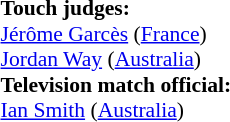<table style="width:100%; font-size:90%;">
<tr>
<td><br><br><strong>Touch judges:</strong>
<br><a href='#'>Jérôme Garcès</a> (<a href='#'>France</a>)
<br><a href='#'>Jordan Way</a> (<a href='#'>Australia</a>)
<br><strong>Television match official:</strong>
<br><a href='#'>Ian Smith</a> (<a href='#'>Australia</a>)</td>
</tr>
</table>
